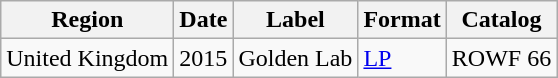<table class="wikitable">
<tr>
<th>Region</th>
<th>Date</th>
<th>Label</th>
<th>Format</th>
<th>Catalog</th>
</tr>
<tr>
<td>United Kingdom</td>
<td>2015</td>
<td>Golden Lab</td>
<td><a href='#'>LP</a></td>
<td>ROWF 66</td>
</tr>
</table>
